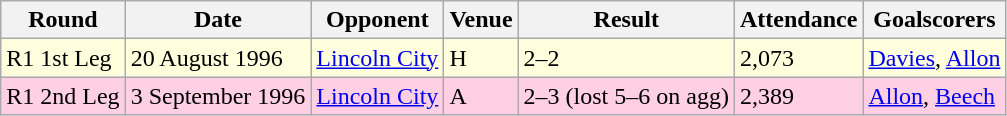<table class="wikitable">
<tr>
<th>Round</th>
<th>Date</th>
<th>Opponent</th>
<th>Venue</th>
<th>Result</th>
<th>Attendance</th>
<th>Goalscorers</th>
</tr>
<tr style="background:#ffd;">
<td>R1 1st Leg</td>
<td>20 August 1996</td>
<td><a href='#'>Lincoln City</a></td>
<td>H</td>
<td>2–2</td>
<td>2,073</td>
<td><a href='#'>Davies</a>, <a href='#'>Allon</a></td>
</tr>
<tr style="background:#ffd0e3;">
<td>R1 2nd Leg</td>
<td>3 September 1996</td>
<td><a href='#'>Lincoln City</a></td>
<td>A</td>
<td>2–3 (lost 5–6 on agg)</td>
<td>2,389</td>
<td><a href='#'>Allon</a>, <a href='#'>Beech</a></td>
</tr>
</table>
